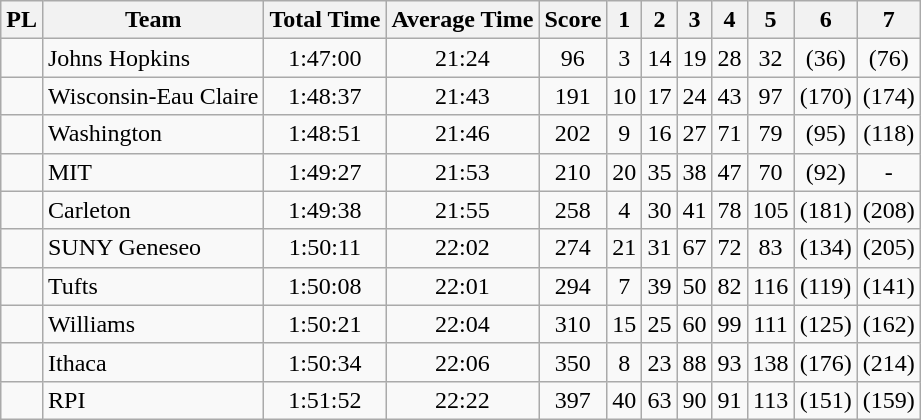<table class="wikitable sortable" style="text-align:center">
<tr>
<th>PL</th>
<th>Team</th>
<th>Total Time</th>
<th>Average Time</th>
<th>Score</th>
<th>1</th>
<th>2</th>
<th>3</th>
<th>4</th>
<th>5</th>
<th>6</th>
<th>7</th>
</tr>
<tr>
<td></td>
<td align=left>Johns Hopkins</td>
<td>1:47:00</td>
<td>21:24</td>
<td>96</td>
<td>3</td>
<td>14</td>
<td>19</td>
<td>28</td>
<td>32</td>
<td>(36)</td>
<td>(76)</td>
</tr>
<tr>
<td></td>
<td align=left>Wisconsin-Eau Claire</td>
<td>1:48:37</td>
<td>21:43</td>
<td>191</td>
<td>10</td>
<td>17</td>
<td>24</td>
<td>43</td>
<td>97</td>
<td>(170)</td>
<td>(174)</td>
</tr>
<tr>
<td></td>
<td align=left>Washington</td>
<td>1:48:51</td>
<td>21:46</td>
<td>202</td>
<td>9</td>
<td>16</td>
<td>27</td>
<td>71</td>
<td>79</td>
<td>(95)</td>
<td>(118)</td>
</tr>
<tr>
<td></td>
<td align=left>MIT</td>
<td>1:49:27</td>
<td>21:53</td>
<td>210</td>
<td>20</td>
<td>35</td>
<td>38</td>
<td>47</td>
<td>70</td>
<td>(92)</td>
<td>-</td>
</tr>
<tr>
<td></td>
<td align=left>Carleton</td>
<td>1:49:38</td>
<td>21:55</td>
<td>258</td>
<td>4</td>
<td>30</td>
<td>41</td>
<td>78</td>
<td>105</td>
<td>(181)</td>
<td>(208)</td>
</tr>
<tr>
<td></td>
<td align=left>SUNY Geneseo</td>
<td>1:50:11</td>
<td>22:02</td>
<td>274</td>
<td>21</td>
<td>31</td>
<td>67</td>
<td>72</td>
<td>83</td>
<td>(134)</td>
<td>(205)</td>
</tr>
<tr>
<td></td>
<td align=left>Tufts</td>
<td>1:50:08</td>
<td>22:01</td>
<td>294</td>
<td>7</td>
<td>39</td>
<td>50</td>
<td>82</td>
<td>116</td>
<td>(119)</td>
<td>(141)</td>
</tr>
<tr>
<td></td>
<td align=left>Williams</td>
<td>1:50:21</td>
<td>22:04</td>
<td>310</td>
<td>15</td>
<td>25</td>
<td>60</td>
<td>99</td>
<td>111</td>
<td>(125)</td>
<td>(162)</td>
</tr>
<tr>
<td></td>
<td align=left>Ithaca</td>
<td>1:50:34</td>
<td>22:06</td>
<td>350</td>
<td>8</td>
<td>23</td>
<td>88</td>
<td>93</td>
<td>138</td>
<td>(176)</td>
<td>(214)</td>
</tr>
<tr>
<td></td>
<td align=left>RPI</td>
<td>1:51:52</td>
<td>22:22</td>
<td>397</td>
<td>40</td>
<td>63</td>
<td>90</td>
<td>91</td>
<td>113</td>
<td>(151)</td>
<td>(159)</td>
</tr>
</table>
